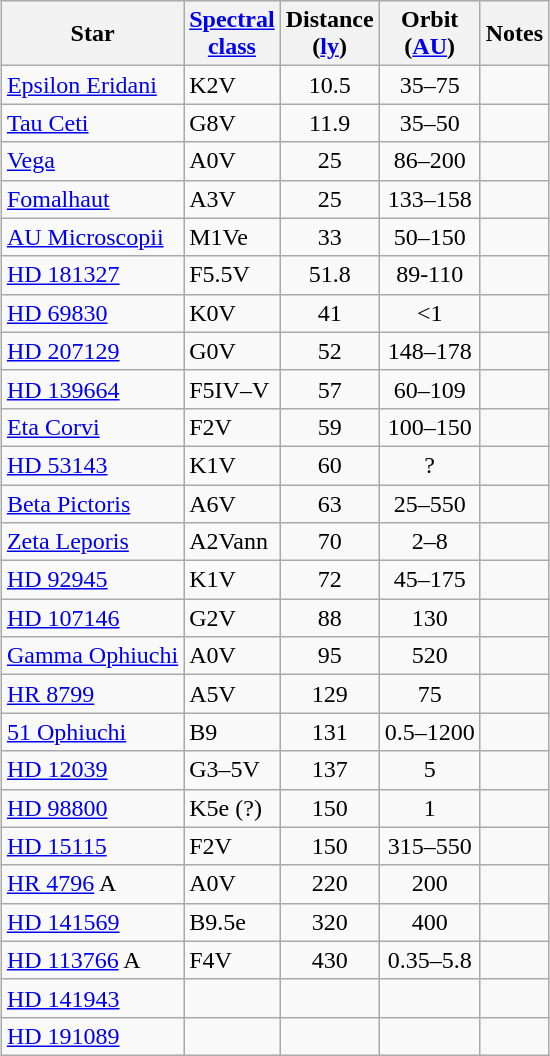<table class="wikitable" style="margin-left: auto; margin-right: auto;">
<tr>
<th>Star</th>
<th><a href='#'>Spectral<br>class</a></th>
<th>Distance<br>(<a href='#'>ly</a>)</th>
<th>Orbit<br>(<a href='#'>AU</a>)</th>
<th>Notes</th>
</tr>
<tr>
<td><a href='#'>Epsilon Eridani</a></td>
<td>K2V</td>
<td style="text-align:center;">10.5</td>
<td style="text-align:center;">35–75</td>
<td></td>
</tr>
<tr>
<td><a href='#'>Tau Ceti</a></td>
<td>G8V</td>
<td style="text-align:center;">11.9</td>
<td style="text-align:center;">35–50</td>
<td></td>
</tr>
<tr>
<td><a href='#'>Vega</a></td>
<td>A0V</td>
<td style="text-align:center;">25</td>
<td style="text-align:center;">86–200</td>
<td></td>
</tr>
<tr>
<td><a href='#'>Fomalhaut</a></td>
<td>A3V</td>
<td style="text-align:center;">25</td>
<td style="text-align:center;">133–158</td>
<td></td>
</tr>
<tr>
<td><a href='#'>AU Microscopii</a></td>
<td>M1Ve</td>
<td style="text-align:center;">33</td>
<td style="text-align:center;">50–150</td>
<td></td>
</tr>
<tr>
<td><a href='#'>HD 181327</a></td>
<td>F5.5V</td>
<td style="text-align:center;">51.8</td>
<td style="text-align:center;">89-110</td>
<td></td>
</tr>
<tr>
<td><a href='#'>HD 69830</a></td>
<td>K0V</td>
<td style="text-align:center;">41</td>
<td style="text-align:center;"><1</td>
<td></td>
</tr>
<tr>
<td><a href='#'>HD 207129</a></td>
<td>G0V</td>
<td style="text-align:center;">52</td>
<td style="text-align:center;">148–178</td>
<td></td>
</tr>
<tr>
<td><a href='#'>HD 139664</a></td>
<td>F5IV–V</td>
<td style="text-align:center;">57</td>
<td style="text-align:center;">60–109</td>
<td></td>
</tr>
<tr>
<td><a href='#'>Eta Corvi</a></td>
<td>F2V</td>
<td style="text-align:center;">59</td>
<td style="text-align:center;">100–150</td>
<td></td>
</tr>
<tr>
<td><a href='#'>HD 53143</a></td>
<td>K1V</td>
<td style="text-align:center;">60</td>
<td style="text-align:center;">?</td>
<td></td>
</tr>
<tr>
<td><a href='#'>Beta Pictoris</a></td>
<td>A6V</td>
<td style="text-align:center;">63</td>
<td style="text-align:center;">25–550</td>
<td></td>
</tr>
<tr>
<td><a href='#'>Zeta Leporis</a></td>
<td>A2Vann</td>
<td style="text-align:center;">70</td>
<td style="text-align:center;">2–8</td>
<td></td>
</tr>
<tr>
<td><a href='#'>HD 92945</a></td>
<td>K1V</td>
<td style="text-align:center;">72</td>
<td style="text-align:center;">45–175</td>
<td></td>
</tr>
<tr>
<td><a href='#'>HD 107146</a></td>
<td>G2V</td>
<td style="text-align:center;">88</td>
<td style="text-align:center;">130</td>
<td></td>
</tr>
<tr>
<td><a href='#'>Gamma Ophiuchi</a></td>
<td>A0V</td>
<td style="text-align:center;">95</td>
<td style="text-align:center;">520</td>
<td></td>
</tr>
<tr>
<td><a href='#'>HR 8799</a></td>
<td>A5V</td>
<td style="text-align:center;">129</td>
<td style="text-align:center;">75</td>
<td></td>
</tr>
<tr>
<td><a href='#'>51 Ophiuchi</a></td>
<td>B9</td>
<td style="text-align:center;">131</td>
<td style="text-align:center;">0.5–1200</td>
<td></td>
</tr>
<tr>
<td><a href='#'>HD 12039</a></td>
<td>G3–5V</td>
<td style="text-align:center;">137</td>
<td style="text-align:center;">5</td>
<td></td>
</tr>
<tr>
<td><a href='#'>HD 98800</a></td>
<td>K5e (?)</td>
<td style="text-align:center;">150</td>
<td style="text-align:center;">1</td>
<td></td>
</tr>
<tr>
<td><a href='#'>HD 15115</a></td>
<td>F2V</td>
<td style="text-align:center;">150</td>
<td style="text-align:center;">315–550</td>
<td></td>
</tr>
<tr>
<td><a href='#'>HR 4796</a> A</td>
<td>A0V</td>
<td style="text-align:center;">220</td>
<td style="text-align:center;">200</td>
<td></td>
</tr>
<tr>
<td><a href='#'>HD 141569</a></td>
<td>B9.5e</td>
<td style="text-align:center;">320</td>
<td style="text-align:center;">400</td>
<td></td>
</tr>
<tr>
<td><a href='#'>HD 113766</a> A</td>
<td>F4V</td>
<td style="text-align:center;">430</td>
<td style="text-align:center;">0.35–5.8</td>
<td></td>
</tr>
<tr>
<td><a href='#'>HD 141943</a></td>
<td></td>
<td style="text-align:center;"></td>
<td style="text-align:center;"></td>
<td></td>
</tr>
<tr>
<td><a href='#'>HD 191089</a></td>
<td></td>
<td style="text-align:center;"></td>
<td style="text-align:center;"></td>
<td></td>
</tr>
</table>
